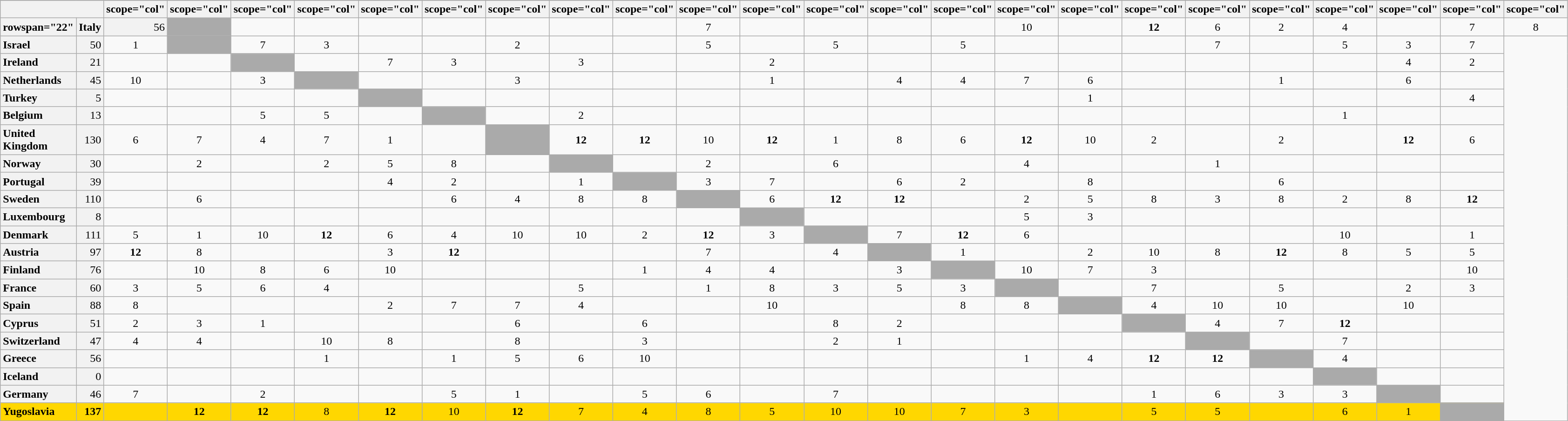<table class="wikitable plainrowheaders" style="text-align:center;">
<tr>
</tr>
<tr>
<th colspan="2"></th>
<th>scope="col" </th>
<th>scope="col" </th>
<th>scope="col" </th>
<th>scope="col" </th>
<th>scope="col" </th>
<th>scope="col" </th>
<th>scope="col" </th>
<th>scope="col" </th>
<th>scope="col" </th>
<th>scope="col" </th>
<th>scope="col" </th>
<th>scope="col" </th>
<th>scope="col" </th>
<th>scope="col" </th>
<th>scope="col" </th>
<th>scope="col" </th>
<th>scope="col" </th>
<th>scope="col" </th>
<th>scope="col" </th>
<th>scope="col" </th>
<th>scope="col" </th>
<th>scope="col" </th>
<th>scope="col" </th>
</tr>
<tr>
<th>rowspan="22" </th>
<th scope="row" style="text-align:left; background:#f2f2f2;">Italy</th>
<td style="text-align:right; background:#f2f2f2;">56</td>
<td style="text-align:left; background:#aaa;"></td>
<td></td>
<td></td>
<td></td>
<td></td>
<td></td>
<td></td>
<td></td>
<td>7</td>
<td></td>
<td></td>
<td></td>
<td></td>
<td>10</td>
<td></td>
<td><strong>12</strong></td>
<td>6</td>
<td>2</td>
<td>4</td>
<td></td>
<td>7</td>
<td>8</td>
</tr>
<tr>
<th scope="row" style="text-align:left; background:#f2f2f2;">Israel</th>
<td style="text-align:right; background:#f2f2f2;">50</td>
<td>1</td>
<td style="text-align:left; background:#aaa;"></td>
<td>7</td>
<td>3</td>
<td></td>
<td></td>
<td>2</td>
<td></td>
<td></td>
<td>5</td>
<td></td>
<td>5</td>
<td></td>
<td>5</td>
<td></td>
<td></td>
<td></td>
<td>7</td>
<td></td>
<td>5</td>
<td>3</td>
<td>7</td>
</tr>
<tr>
<th scope="row" style="text-align:left; background:#f2f2f2;">Ireland</th>
<td style="text-align:right; background:#f2f2f2;">21</td>
<td></td>
<td></td>
<td style="text-align:left; background:#aaa;"></td>
<td></td>
<td>7</td>
<td>3</td>
<td></td>
<td>3</td>
<td></td>
<td></td>
<td>2</td>
<td></td>
<td></td>
<td></td>
<td></td>
<td></td>
<td></td>
<td></td>
<td></td>
<td></td>
<td>4</td>
<td>2</td>
</tr>
<tr>
<th scope="row" style="text-align:left; background:#f2f2f2;">Netherlands</th>
<td style="text-align:right; background:#f2f2f2;">45</td>
<td>10</td>
<td></td>
<td>3</td>
<td style="text-align:left; background:#aaa;"></td>
<td></td>
<td></td>
<td>3</td>
<td></td>
<td></td>
<td></td>
<td>1</td>
<td></td>
<td>4</td>
<td>4</td>
<td>7</td>
<td>6</td>
<td></td>
<td></td>
<td>1</td>
<td></td>
<td>6</td>
<td></td>
</tr>
<tr>
<th scope="row" style="text-align:left; background:#f2f2f2;">Turkey</th>
<td style="text-align:right; background:#f2f2f2;">5</td>
<td></td>
<td></td>
<td></td>
<td></td>
<td style="text-align:left; background:#aaa;"></td>
<td></td>
<td></td>
<td></td>
<td></td>
<td></td>
<td></td>
<td></td>
<td></td>
<td></td>
<td></td>
<td>1</td>
<td></td>
<td></td>
<td></td>
<td></td>
<td></td>
<td>4</td>
</tr>
<tr>
<th scope="row" style="text-align:left; background:#f2f2f2;">Belgium</th>
<td style="text-align:right; background:#f2f2f2;">13</td>
<td></td>
<td></td>
<td>5</td>
<td>5</td>
<td></td>
<td style="text-align:left; background:#aaa;"></td>
<td></td>
<td>2</td>
<td></td>
<td></td>
<td></td>
<td></td>
<td></td>
<td></td>
<td></td>
<td></td>
<td></td>
<td></td>
<td></td>
<td>1</td>
<td></td>
<td></td>
</tr>
<tr>
<th scope="row" style="text-align:left; background:#f2f2f2;">United Kingdom</th>
<td style="text-align:right; background:#f2f2f2;">130</td>
<td>6</td>
<td>7</td>
<td>4</td>
<td>7</td>
<td>1</td>
<td></td>
<td style="text-align:left; background:#aaa;"></td>
<td><strong>12</strong></td>
<td><strong>12</strong></td>
<td>10</td>
<td><strong>12</strong></td>
<td>1</td>
<td>8</td>
<td>6</td>
<td><strong>12</strong></td>
<td>10</td>
<td>2</td>
<td></td>
<td>2</td>
<td></td>
<td><strong>12</strong></td>
<td>6</td>
</tr>
<tr>
<th scope="row" style="text-align:left; background:#f2f2f2;">Norway</th>
<td style="text-align:right; background:#f2f2f2;">30</td>
<td></td>
<td>2</td>
<td></td>
<td>2</td>
<td>5</td>
<td>8</td>
<td></td>
<td style="text-align:left; background:#aaa;"></td>
<td></td>
<td>2</td>
<td></td>
<td>6</td>
<td></td>
<td></td>
<td>4</td>
<td></td>
<td></td>
<td>1</td>
<td></td>
<td></td>
<td></td>
<td></td>
</tr>
<tr>
<th scope="row" style="text-align:left; background:#f2f2f2;">Portugal</th>
<td style="text-align:right; background:#f2f2f2;">39</td>
<td></td>
<td></td>
<td></td>
<td></td>
<td>4</td>
<td>2</td>
<td></td>
<td>1</td>
<td style="text-align:left; background:#aaa;"></td>
<td>3</td>
<td>7</td>
<td></td>
<td>6</td>
<td>2</td>
<td></td>
<td>8</td>
<td></td>
<td></td>
<td>6</td>
<td></td>
<td></td>
<td></td>
</tr>
<tr>
<th scope="row" style="text-align:left; background:#f2f2f2;">Sweden</th>
<td style="text-align:right; background:#f2f2f2;">110</td>
<td></td>
<td>6</td>
<td></td>
<td></td>
<td></td>
<td>6</td>
<td>4</td>
<td>8</td>
<td>8</td>
<td style="text-align:left; background:#aaa;"></td>
<td>6</td>
<td><strong>12</strong></td>
<td><strong>12</strong></td>
<td></td>
<td>2</td>
<td>5</td>
<td>8</td>
<td>3</td>
<td>8</td>
<td>2</td>
<td>8</td>
<td><strong>12</strong></td>
</tr>
<tr>
<th scope="row" style="text-align:left; background:#f2f2f2;">Luxembourg</th>
<td style="text-align:right; background:#f2f2f2;">8</td>
<td></td>
<td></td>
<td></td>
<td></td>
<td></td>
<td></td>
<td></td>
<td></td>
<td></td>
<td></td>
<td style="text-align:left; background:#aaa;"></td>
<td></td>
<td></td>
<td></td>
<td>5</td>
<td>3</td>
<td></td>
<td></td>
<td></td>
<td></td>
<td></td>
<td></td>
</tr>
<tr>
<th scope="row" style="text-align:left; background:#f2f2f2;">Denmark</th>
<td style="text-align:right; background:#f2f2f2;">111</td>
<td>5</td>
<td>1</td>
<td>10</td>
<td><strong>12</strong></td>
<td>6</td>
<td>4</td>
<td>10</td>
<td>10</td>
<td>2</td>
<td><strong>12</strong></td>
<td>3</td>
<td style="text-align:left; background:#aaa;"></td>
<td>7</td>
<td><strong>12</strong></td>
<td>6</td>
<td></td>
<td></td>
<td></td>
<td></td>
<td>10</td>
<td></td>
<td>1</td>
</tr>
<tr>
<th scope="row" style="text-align:left; background:#f2f2f2;">Austria</th>
<td style="text-align:right; background:#f2f2f2;">97</td>
<td><strong>12</strong></td>
<td>8</td>
<td></td>
<td></td>
<td>3</td>
<td><strong>12</strong></td>
<td></td>
<td></td>
<td></td>
<td>7</td>
<td></td>
<td>4</td>
<td style="text-align:left; background:#aaa;"></td>
<td>1</td>
<td></td>
<td>2</td>
<td>10</td>
<td>8</td>
<td><strong>12</strong></td>
<td>8</td>
<td>5</td>
<td>5</td>
</tr>
<tr>
<th scope="row" style="text-align:left; background:#f2f2f2;">Finland</th>
<td style="text-align:right; background:#f2f2f2;">76</td>
<td></td>
<td>10</td>
<td>8</td>
<td>6</td>
<td>10</td>
<td></td>
<td></td>
<td></td>
<td>1</td>
<td>4</td>
<td>4</td>
<td></td>
<td>3</td>
<td style="text-align:left; background:#aaa;"></td>
<td>10</td>
<td>7</td>
<td>3</td>
<td></td>
<td></td>
<td></td>
<td></td>
<td>10</td>
</tr>
<tr>
<th scope="row" style="text-align:left; background:#f2f2f2;">France</th>
<td style="text-align:right; background:#f2f2f2;">60</td>
<td>3</td>
<td>5</td>
<td>6</td>
<td>4</td>
<td></td>
<td></td>
<td></td>
<td>5</td>
<td></td>
<td>1</td>
<td>8</td>
<td>3</td>
<td>5</td>
<td>3</td>
<td style="text-align:left; background:#aaa;"></td>
<td></td>
<td>7</td>
<td></td>
<td>5</td>
<td></td>
<td>2</td>
<td>3</td>
</tr>
<tr>
<th scope="row" style="text-align:left; background:#f2f2f2;">Spain</th>
<td style="text-align:right; background:#f2f2f2;">88</td>
<td>8</td>
<td></td>
<td></td>
<td></td>
<td>2</td>
<td>7</td>
<td>7</td>
<td>4</td>
<td></td>
<td></td>
<td>10</td>
<td></td>
<td></td>
<td>8</td>
<td>8</td>
<td style="text-align:left; background:#aaa;"></td>
<td>4</td>
<td>10</td>
<td>10</td>
<td></td>
<td>10</td>
<td></td>
</tr>
<tr>
<th scope="row" style="text-align:left; background:#f2f2f2;">Cyprus</th>
<td style="text-align:right; background:#f2f2f2;">51</td>
<td>2</td>
<td>3</td>
<td>1</td>
<td></td>
<td></td>
<td></td>
<td>6</td>
<td></td>
<td>6</td>
<td></td>
<td></td>
<td>8</td>
<td>2</td>
<td></td>
<td></td>
<td></td>
<td style="text-align:left; background:#aaa;"></td>
<td>4</td>
<td>7</td>
<td><strong>12</strong></td>
<td></td>
<td></td>
</tr>
<tr>
<th scope="row" style="text-align:left; background:#f2f2f2;">Switzerland</th>
<td style="text-align:right; background:#f2f2f2;">47</td>
<td>4</td>
<td>4</td>
<td></td>
<td>10</td>
<td>8</td>
<td></td>
<td>8</td>
<td></td>
<td>3</td>
<td></td>
<td></td>
<td>2</td>
<td>1</td>
<td></td>
<td></td>
<td></td>
<td></td>
<td style="text-align:left; background:#aaa;"></td>
<td></td>
<td>7</td>
<td></td>
<td></td>
</tr>
<tr>
<th scope="row" style="text-align:left; background:#f2f2f2;">Greece</th>
<td style="text-align:right; background:#f2f2f2;">56</td>
<td></td>
<td></td>
<td></td>
<td>1</td>
<td></td>
<td>1</td>
<td>5</td>
<td>6</td>
<td>10</td>
<td></td>
<td></td>
<td></td>
<td></td>
<td></td>
<td>1</td>
<td>4</td>
<td><strong>12</strong></td>
<td><strong>12</strong></td>
<td style="text-align:left; background:#aaa;"></td>
<td>4</td>
<td></td>
<td></td>
</tr>
<tr>
<th scope="row" style="text-align:left; background:#f2f2f2;">Iceland</th>
<td style="text-align:right; background:#f2f2f2;">0</td>
<td></td>
<td></td>
<td></td>
<td></td>
<td></td>
<td></td>
<td></td>
<td></td>
<td></td>
<td></td>
<td></td>
<td></td>
<td></td>
<td></td>
<td></td>
<td></td>
<td></td>
<td></td>
<td></td>
<td style="text-align:left; background:#aaa;"></td>
<td></td>
<td></td>
</tr>
<tr>
<th scope="row" style="text-align:left; background:#f2f2f2;">Germany</th>
<td style="text-align:right; background:#f2f2f2;">46</td>
<td>7</td>
<td></td>
<td>2</td>
<td></td>
<td></td>
<td>5</td>
<td>1</td>
<td></td>
<td>5</td>
<td>6</td>
<td></td>
<td>7</td>
<td></td>
<td></td>
<td></td>
<td></td>
<td>1</td>
<td>6</td>
<td>3</td>
<td>3</td>
<td style="text-align:left; background:#aaa;"></td>
<td></td>
</tr>
<tr style="background:gold;">
<th scope="row" style="text-align:left; font-weight:bold; background:gold;">Yugoslavia</th>
<td style="text-align:right; font-weight:bold;">137</td>
<td></td>
<td><strong>12</strong></td>
<td><strong>12</strong></td>
<td>8</td>
<td><strong>12</strong></td>
<td>10</td>
<td><strong>12</strong></td>
<td>7</td>
<td>4</td>
<td>8</td>
<td>5</td>
<td>10</td>
<td>10</td>
<td>7</td>
<td>3</td>
<td></td>
<td>5</td>
<td>5</td>
<td></td>
<td>6</td>
<td>1</td>
<td style="text-align:left; background:#aaa;"></td>
</tr>
</table>
